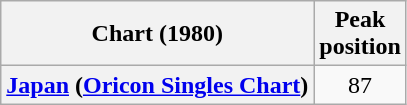<table class="wikitable sortable plainrowheaders" style="text-align:center">
<tr>
<th>Chart (1980)</th>
<th>Peak<br>position</th>
</tr>
<tr>
<th scope="row"><a href='#'>Japan</a> (<a href='#'>Oricon Singles Chart</a>)</th>
<td>87</td>
</tr>
</table>
